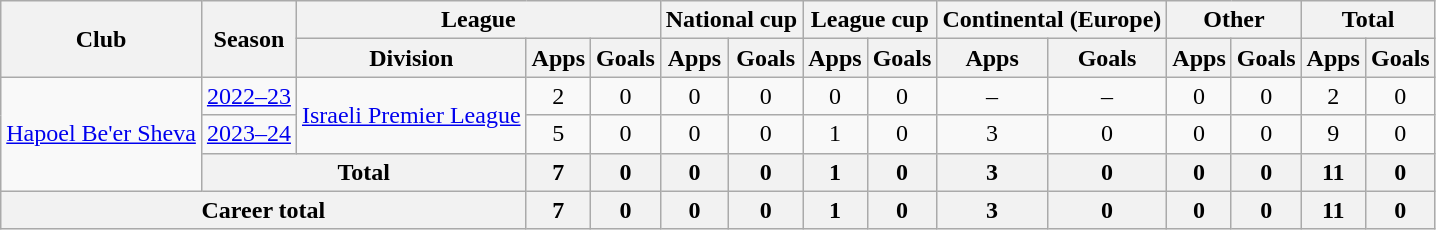<table class="wikitable" style="text-align:center">
<tr>
<th rowspan="2">Club</th>
<th rowspan="2">Season</th>
<th colspan="3">League</th>
<th colspan="2">National cup</th>
<th colspan="2">League cup</th>
<th colspan="2">Continental (Europe)</th>
<th colspan="2">Other</th>
<th colspan="2">Total</th>
</tr>
<tr>
<th>Division</th>
<th>Apps</th>
<th>Goals</th>
<th>Apps</th>
<th>Goals</th>
<th>Apps</th>
<th>Goals</th>
<th>Apps</th>
<th>Goals</th>
<th>Apps</th>
<th>Goals</th>
<th>Apps</th>
<th>Goals</th>
</tr>
<tr>
<td rowspan="3"><a href='#'>Hapoel Be'er Sheva</a></td>
<td><a href='#'>2022–23</a></td>
<td rowspan="2"><a href='#'>Israeli Premier League</a></td>
<td>2</td>
<td>0</td>
<td>0</td>
<td>0</td>
<td>0</td>
<td>0</td>
<td>–</td>
<td>–</td>
<td>0</td>
<td>0</td>
<td>2</td>
<td>0</td>
</tr>
<tr>
<td><a href='#'>2023–24</a></td>
<td>5</td>
<td>0</td>
<td>0</td>
<td>0</td>
<td>1</td>
<td>0</td>
<td>3</td>
<td>0</td>
<td>0</td>
<td>0</td>
<td>9</td>
<td>0</td>
</tr>
<tr>
<th colspan="2">Total</th>
<th>7</th>
<th>0</th>
<th>0</th>
<th>0</th>
<th>1</th>
<th>0</th>
<th>3</th>
<th>0</th>
<th>0</th>
<th>0</th>
<th>11</th>
<th>0</th>
</tr>
<tr>
<th colspan="3">Career total</th>
<th>7</th>
<th>0</th>
<th>0</th>
<th>0</th>
<th>1</th>
<th>0</th>
<th>3</th>
<th>0</th>
<th>0</th>
<th>0</th>
<th>11</th>
<th>0</th>
</tr>
</table>
